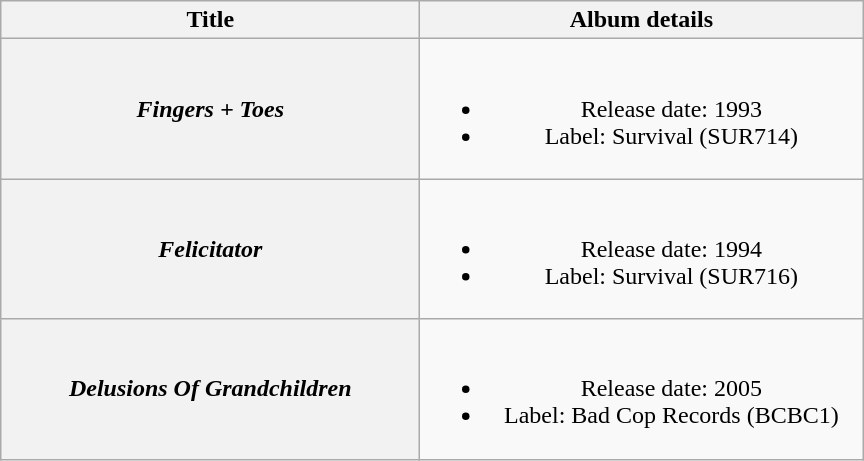<table class="wikitable plainrowheaders" style="text-align:center;" border="1">
<tr>
<th scope="col" rowspan="1" style="width:17em;">Title</th>
<th scope="col" rowspan="1" style="width:18em;">Album details</th>
</tr>
<tr>
<th scope="row"><em>Fingers + Toes</em></th>
<td><br><ul><li>Release date: 1993</li><li>Label: Survival (SUR714)</li></ul></td>
</tr>
<tr>
<th scope="row"><em>Felicitator</em></th>
<td><br><ul><li>Release date: 1994</li><li>Label: Survival (SUR716)</li></ul></td>
</tr>
<tr>
<th scope="row"><em>Delusions Of Grandchildren</em></th>
<td><br><ul><li>Release date: 2005</li><li>Label: Bad Cop Records (BCBC1)</li></ul></td>
</tr>
</table>
